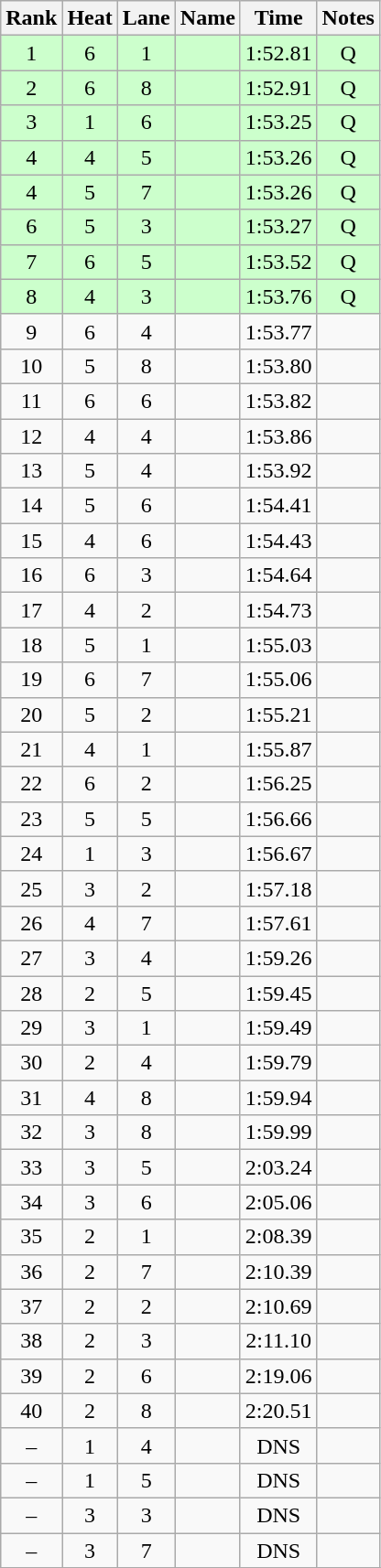<table class="wikitable sortable" style="text-align:center">
<tr>
<th>Rank</th>
<th>Heat</th>
<th>Lane</th>
<th>Name</th>
<th>Time</th>
<th>Notes</th>
</tr>
<tr bgcolor=ccffcc>
<td>1</td>
<td>6</td>
<td>1</td>
<td align=left></td>
<td>1:52.81</td>
<td>Q</td>
</tr>
<tr bgcolor=ccffcc>
<td>2</td>
<td>6</td>
<td>8</td>
<td align=left></td>
<td>1:52.91</td>
<td>Q</td>
</tr>
<tr bgcolor=ccffcc>
<td>3</td>
<td>1</td>
<td>6</td>
<td align=left></td>
<td>1:53.25</td>
<td>Q</td>
</tr>
<tr bgcolor=ccffcc>
<td>4</td>
<td>4</td>
<td>5</td>
<td align=left></td>
<td>1:53.26</td>
<td>Q</td>
</tr>
<tr bgcolor=ccffcc>
<td>4</td>
<td>5</td>
<td>7</td>
<td align=left></td>
<td>1:53.26</td>
<td>Q</td>
</tr>
<tr bgcolor=ccffcc>
<td>6</td>
<td>5</td>
<td>3</td>
<td align=left></td>
<td>1:53.27</td>
<td>Q</td>
</tr>
<tr bgcolor=ccffcc>
<td>7</td>
<td>6</td>
<td>5</td>
<td align=left></td>
<td>1:53.52</td>
<td>Q</td>
</tr>
<tr bgcolor=ccffcc>
<td>8</td>
<td>4</td>
<td>3</td>
<td align=left></td>
<td>1:53.76</td>
<td>Q</td>
</tr>
<tr>
<td>9</td>
<td>6</td>
<td>4</td>
<td align=left></td>
<td>1:53.77</td>
<td></td>
</tr>
<tr>
<td>10</td>
<td>5</td>
<td>8</td>
<td align=left></td>
<td>1:53.80</td>
<td></td>
</tr>
<tr>
<td>11</td>
<td>6</td>
<td>6</td>
<td align=left></td>
<td>1:53.82</td>
<td></td>
</tr>
<tr>
<td>12</td>
<td>4</td>
<td>4</td>
<td align=left></td>
<td>1:53.86</td>
<td></td>
</tr>
<tr>
<td>13</td>
<td>5</td>
<td>4</td>
<td align=left></td>
<td>1:53.92</td>
<td></td>
</tr>
<tr>
<td>14</td>
<td>5</td>
<td>6</td>
<td align=left></td>
<td>1:54.41</td>
<td></td>
</tr>
<tr>
<td>15</td>
<td>4</td>
<td>6</td>
<td align=left></td>
<td>1:54.43</td>
<td></td>
</tr>
<tr>
<td>16</td>
<td>6</td>
<td>3</td>
<td align=left></td>
<td>1:54.64</td>
<td></td>
</tr>
<tr>
<td>17</td>
<td>4</td>
<td>2</td>
<td align=left></td>
<td>1:54.73</td>
<td></td>
</tr>
<tr>
<td>18</td>
<td>5</td>
<td>1</td>
<td align=left></td>
<td>1:55.03</td>
<td></td>
</tr>
<tr>
<td>19</td>
<td>6</td>
<td>7</td>
<td align=left></td>
<td>1:55.06</td>
<td></td>
</tr>
<tr>
<td>20</td>
<td>5</td>
<td>2</td>
<td align=left></td>
<td>1:55.21</td>
<td></td>
</tr>
<tr>
<td>21</td>
<td>4</td>
<td>1</td>
<td align=left></td>
<td>1:55.87</td>
<td></td>
</tr>
<tr>
<td>22</td>
<td>6</td>
<td>2</td>
<td align=left></td>
<td>1:56.25</td>
<td></td>
</tr>
<tr>
<td>23</td>
<td>5</td>
<td>5</td>
<td align=left></td>
<td>1:56.66</td>
<td></td>
</tr>
<tr>
<td>24</td>
<td>1</td>
<td>3</td>
<td align=left></td>
<td>1:56.67</td>
<td></td>
</tr>
<tr>
<td>25</td>
<td>3</td>
<td>2</td>
<td align=left></td>
<td>1:57.18</td>
<td></td>
</tr>
<tr>
<td>26</td>
<td>4</td>
<td>7</td>
<td align=left></td>
<td>1:57.61</td>
<td></td>
</tr>
<tr>
<td>27</td>
<td>3</td>
<td>4</td>
<td align=left></td>
<td>1:59.26</td>
<td></td>
</tr>
<tr>
<td>28</td>
<td>2</td>
<td>5</td>
<td align=left></td>
<td>1:59.45</td>
<td></td>
</tr>
<tr>
<td>29</td>
<td>3</td>
<td>1</td>
<td align=left></td>
<td>1:59.49</td>
<td></td>
</tr>
<tr>
<td>30</td>
<td>2</td>
<td>4</td>
<td align=left></td>
<td>1:59.79</td>
<td></td>
</tr>
<tr>
<td>31</td>
<td>4</td>
<td>8</td>
<td align=left></td>
<td>1:59.94</td>
<td></td>
</tr>
<tr>
<td>32</td>
<td>3</td>
<td>8</td>
<td align=left></td>
<td>1:59.99</td>
<td></td>
</tr>
<tr>
<td>33</td>
<td>3</td>
<td>5</td>
<td align=left></td>
<td>2:03.24</td>
<td></td>
</tr>
<tr>
<td>34</td>
<td>3</td>
<td>6</td>
<td align=left></td>
<td>2:05.06</td>
<td></td>
</tr>
<tr>
<td>35</td>
<td>2</td>
<td>1</td>
<td align=left></td>
<td>2:08.39</td>
<td></td>
</tr>
<tr>
<td>36</td>
<td>2</td>
<td>7</td>
<td align=left></td>
<td>2:10.39</td>
<td></td>
</tr>
<tr>
<td>37</td>
<td>2</td>
<td>2</td>
<td align=left></td>
<td>2:10.69</td>
<td></td>
</tr>
<tr>
<td>38</td>
<td>2</td>
<td>3</td>
<td align=left></td>
<td>2:11.10</td>
<td></td>
</tr>
<tr>
<td>39</td>
<td>2</td>
<td>6</td>
<td align=left></td>
<td>2:19.06</td>
<td></td>
</tr>
<tr>
<td>40</td>
<td>2</td>
<td>8</td>
<td align=left></td>
<td>2:20.51</td>
<td></td>
</tr>
<tr>
<td>–</td>
<td>1</td>
<td>4</td>
<td align=left></td>
<td>DNS</td>
<td></td>
</tr>
<tr>
<td>–</td>
<td>1</td>
<td>5</td>
<td align=left></td>
<td>DNS</td>
<td></td>
</tr>
<tr>
<td>–</td>
<td>3</td>
<td>3</td>
<td align=left></td>
<td>DNS</td>
<td></td>
</tr>
<tr>
<td>–</td>
<td>3</td>
<td>7</td>
<td align=left></td>
<td>DNS</td>
<td></td>
</tr>
<tr>
</tr>
</table>
